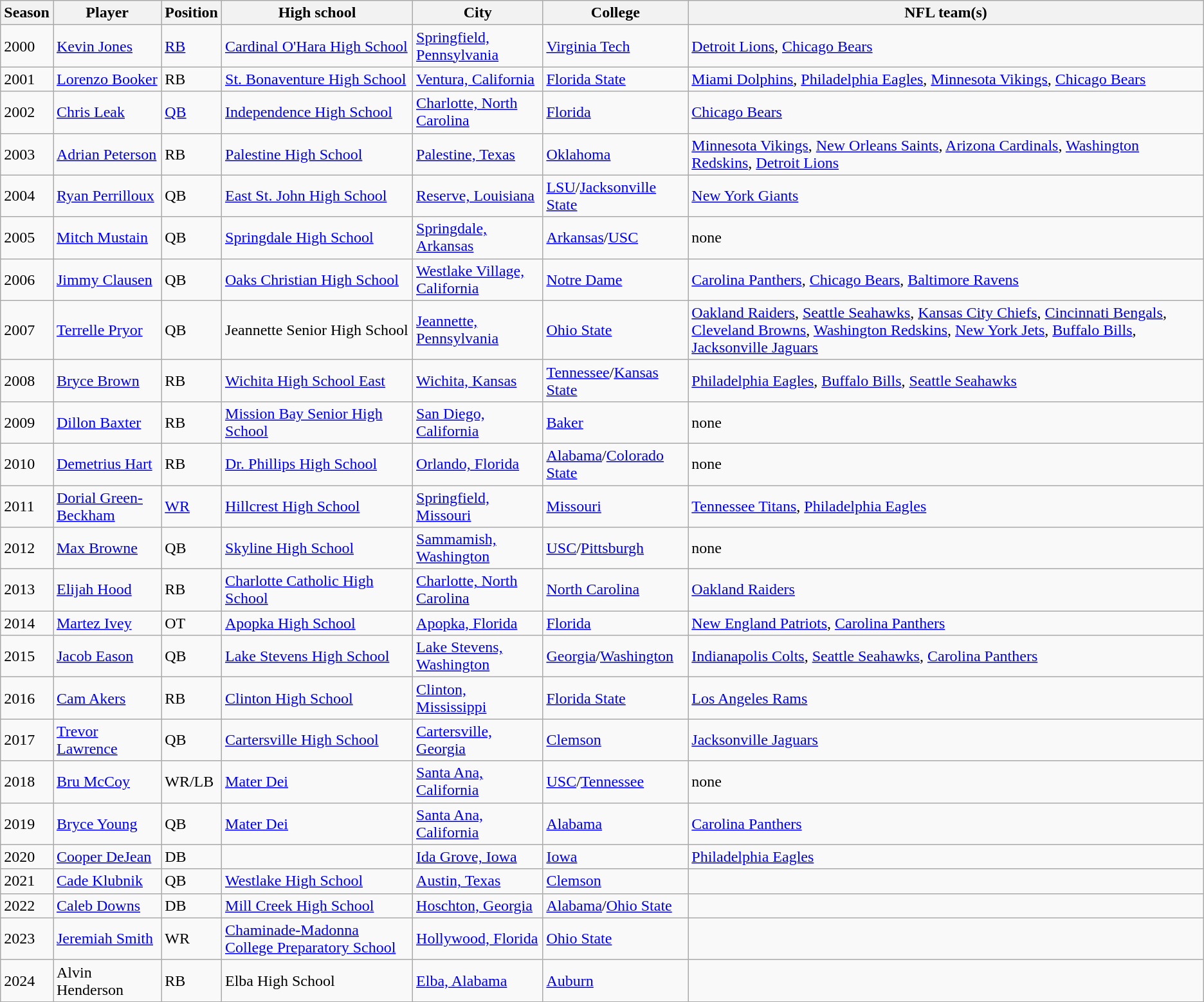<table class="wikitable">
<tr>
<th>Season</th>
<th>Player</th>
<th>Position</th>
<th>High school</th>
<th>City</th>
<th>College</th>
<th>NFL team(s)</th>
</tr>
<tr>
<td>2000</td>
<td><a href='#'>Kevin Jones</a></td>
<td><a href='#'>RB</a></td>
<td><a href='#'>Cardinal O'Hara High School</a></td>
<td><a href='#'>Springfield, Pennsylvania</a></td>
<td><a href='#'>Virginia Tech</a></td>
<td><a href='#'>Detroit Lions</a>, <a href='#'>Chicago Bears</a></td>
</tr>
<tr>
<td>2001</td>
<td><a href='#'>Lorenzo Booker</a></td>
<td>RB</td>
<td><a href='#'>St. Bonaventure High School</a></td>
<td><a href='#'>Ventura, California</a></td>
<td><a href='#'>Florida State</a></td>
<td><a href='#'>Miami Dolphins</a>, <a href='#'>Philadelphia Eagles</a>, <a href='#'>Minnesota Vikings</a>, <a href='#'>Chicago Bears</a></td>
</tr>
<tr>
<td>2002</td>
<td><a href='#'>Chris Leak</a></td>
<td><a href='#'>QB</a></td>
<td><a href='#'>Independence High School</a></td>
<td><a href='#'>Charlotte, North Carolina</a></td>
<td><a href='#'>Florida</a></td>
<td><a href='#'>Chicago Bears</a></td>
</tr>
<tr>
<td>2003</td>
<td><a href='#'>Adrian Peterson</a></td>
<td>RB</td>
<td><a href='#'>Palestine High School</a></td>
<td><a href='#'>Palestine, Texas</a></td>
<td><a href='#'>Oklahoma</a></td>
<td><a href='#'>Minnesota Vikings</a>, <a href='#'>New Orleans Saints</a>, <a href='#'>Arizona Cardinals</a>, <a href='#'>Washington Redskins</a>, <a href='#'>Detroit Lions</a></td>
</tr>
<tr>
<td>2004</td>
<td><a href='#'>Ryan Perrilloux</a></td>
<td>QB</td>
<td><a href='#'>East St. John High School</a></td>
<td><a href='#'>Reserve, Louisiana</a></td>
<td><a href='#'>LSU</a>/<a href='#'>Jacksonville State</a></td>
<td><a href='#'>New York Giants</a></td>
</tr>
<tr>
<td>2005</td>
<td><a href='#'>Mitch Mustain</a></td>
<td>QB</td>
<td><a href='#'>Springdale High School</a></td>
<td><a href='#'>Springdale, Arkansas</a></td>
<td><a href='#'>Arkansas</a>/<a href='#'>USC</a></td>
<td>none</td>
</tr>
<tr>
<td>2006</td>
<td><a href='#'>Jimmy Clausen</a></td>
<td>QB</td>
<td><a href='#'>Oaks Christian High School</a></td>
<td><a href='#'>Westlake Village, California</a></td>
<td><a href='#'>Notre Dame</a></td>
<td><a href='#'>Carolina Panthers</a>, <a href='#'>Chicago Bears</a>, <a href='#'>Baltimore Ravens</a></td>
</tr>
<tr>
<td>2007</td>
<td><a href='#'>Terrelle Pryor</a></td>
<td>QB</td>
<td>Jeannette Senior High School</td>
<td><a href='#'>Jeannette, Pennsylvania</a></td>
<td><a href='#'>Ohio State</a></td>
<td><a href='#'>Oakland Raiders</a>, <a href='#'>Seattle Seahawks</a>, <a href='#'>Kansas City Chiefs</a>, <a href='#'>Cincinnati Bengals</a>, <a href='#'>Cleveland Browns</a>, <a href='#'>Washington Redskins</a>, <a href='#'>New York Jets</a>, <a href='#'>Buffalo Bills</a>, <a href='#'>Jacksonville Jaguars</a></td>
</tr>
<tr>
<td>2008</td>
<td><a href='#'>Bryce Brown</a></td>
<td>RB</td>
<td><a href='#'>Wichita High School East</a></td>
<td><a href='#'>Wichita, Kansas</a></td>
<td><a href='#'>Tennessee</a>/<a href='#'>Kansas State</a></td>
<td><a href='#'>Philadelphia Eagles</a>, <a href='#'>Buffalo Bills</a>, <a href='#'>Seattle Seahawks</a></td>
</tr>
<tr>
<td>2009</td>
<td><a href='#'>Dillon Baxter</a></td>
<td>RB</td>
<td><a href='#'>Mission Bay Senior High School</a></td>
<td><a href='#'>San Diego, California</a></td>
<td><a href='#'>Baker</a></td>
<td>none</td>
</tr>
<tr>
<td>2010</td>
<td><a href='#'>Demetrius Hart</a></td>
<td>RB</td>
<td><a href='#'>Dr. Phillips High School</a></td>
<td><a href='#'>Orlando, Florida</a></td>
<td><a href='#'>Alabama</a>/<a href='#'>Colorado State</a></td>
<td>none</td>
</tr>
<tr>
<td>2011</td>
<td><a href='#'>Dorial Green-Beckham</a></td>
<td><a href='#'>WR</a></td>
<td><a href='#'>Hillcrest High School</a></td>
<td><a href='#'>Springfield, Missouri</a></td>
<td><a href='#'>Missouri</a></td>
<td><a href='#'>Tennessee Titans</a>, <a href='#'>Philadelphia Eagles</a></td>
</tr>
<tr>
<td>2012</td>
<td><a href='#'>Max Browne</a></td>
<td>QB</td>
<td><a href='#'>Skyline High School</a></td>
<td><a href='#'>Sammamish, Washington</a></td>
<td><a href='#'>USC</a>/<a href='#'>Pittsburgh</a></td>
<td>none</td>
</tr>
<tr>
<td>2013</td>
<td><a href='#'>Elijah Hood</a></td>
<td>RB</td>
<td><a href='#'>Charlotte Catholic High School</a></td>
<td><a href='#'>Charlotte, North Carolina</a></td>
<td><a href='#'>North Carolina</a></td>
<td><a href='#'>Oakland Raiders</a></td>
</tr>
<tr>
<td>2014</td>
<td><a href='#'>Martez Ivey</a></td>
<td>OT</td>
<td><a href='#'>Apopka High School</a></td>
<td><a href='#'>Apopka, Florida</a></td>
<td><a href='#'>Florida</a></td>
<td><a href='#'>New England Patriots</a>, <a href='#'>Carolina Panthers</a></td>
</tr>
<tr>
<td>2015</td>
<td><a href='#'>Jacob Eason</a></td>
<td>QB</td>
<td><a href='#'>Lake Stevens High School</a></td>
<td><a href='#'>Lake Stevens, Washington</a></td>
<td><a href='#'>Georgia</a>/<a href='#'>Washington</a></td>
<td><a href='#'>Indianapolis Colts</a>, <a href='#'>Seattle Seahawks</a>, <a href='#'>Carolina Panthers</a></td>
</tr>
<tr>
<td>2016</td>
<td><a href='#'>Cam Akers</a></td>
<td>RB</td>
<td><a href='#'>Clinton High School</a></td>
<td><a href='#'>Clinton, Mississippi</a></td>
<td><a href='#'>Florida State</a></td>
<td><a href='#'>Los Angeles Rams</a></td>
</tr>
<tr>
<td>2017</td>
<td><a href='#'>Trevor Lawrence</a></td>
<td>QB</td>
<td><a href='#'>Cartersville High School</a></td>
<td><a href='#'>Cartersville, Georgia</a></td>
<td><a href='#'>Clemson</a></td>
<td><a href='#'>Jacksonville Jaguars</a></td>
</tr>
<tr>
<td>2018</td>
<td><a href='#'>Bru McCoy</a></td>
<td>WR/LB</td>
<td><a href='#'>Mater Dei</a></td>
<td><a href='#'>Santa Ana, California</a></td>
<td><a href='#'>USC</a>/<a href='#'>Tennessee</a></td>
<td>none</td>
</tr>
<tr>
<td>2019</td>
<td><a href='#'>Bryce Young</a></td>
<td>QB</td>
<td><a href='#'>Mater Dei</a></td>
<td><a href='#'>Santa Ana, California</a></td>
<td><a href='#'>Alabama</a></td>
<td><a href='#'>Carolina Panthers</a></td>
</tr>
<tr>
<td>2020</td>
<td><a href='#'>Cooper DeJean</a></td>
<td>DB</td>
<td></td>
<td><a href='#'>Ida Grove, Iowa</a></td>
<td><a href='#'>Iowa</a></td>
<td><a href='#'>Philadelphia Eagles</a></td>
</tr>
<tr>
<td>2021</td>
<td><a href='#'>Cade Klubnik</a></td>
<td>QB</td>
<td><a href='#'>Westlake High School</a></td>
<td><a href='#'>Austin, Texas</a></td>
<td><a href='#'>Clemson</a></td>
<td></td>
</tr>
<tr>
<td>2022</td>
<td><a href='#'>Caleb Downs</a></td>
<td>DB</td>
<td><a href='#'>Mill Creek High School</a></td>
<td><a href='#'>Hoschton, Georgia</a></td>
<td><a href='#'>Alabama</a>/<a href='#'>Ohio State</a></td>
<td></td>
</tr>
<tr>
<td>2023</td>
<td><a href='#'>Jeremiah Smith</a></td>
<td>WR</td>
<td><a href='#'>Chaminade-Madonna College Preparatory School</a></td>
<td><a href='#'>Hollywood, Florida</a></td>
<td><a href='#'>Ohio State</a></td>
<td></td>
</tr>
<tr>
<td>2024</td>
<td>Alvin Henderson</td>
<td>RB</td>
<td>Elba High School</td>
<td><a href='#'>Elba, Alabama</a></td>
<td><a href='#'>Auburn</a></td>
<td></td>
</tr>
</table>
